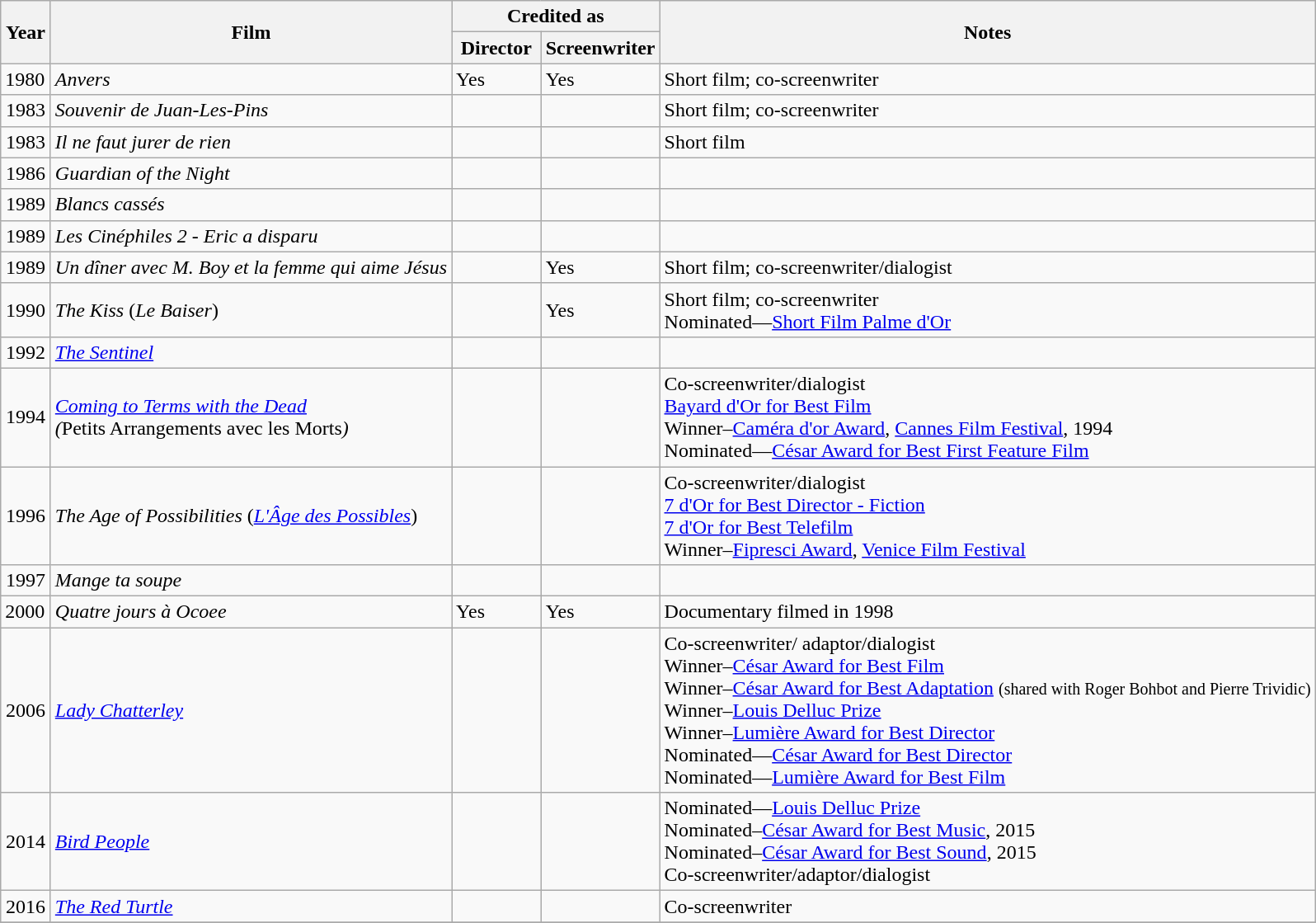<table class="wikitable sortable">
<tr>
<th rowspan=2 width="33">Year</th>
<th rowspan=2>Film</th>
<th colspan=2>Credited as</th>
<th rowspan=2>Notes</th>
</tr>
<tr>
<th width=65>Director</th>
<th width=65>Screenwriter</th>
</tr>
<tr>
<td>1980</td>
<td><em>Anvers</em></td>
<td>Yes</td>
<td>Yes</td>
<td>Short film; co-screenwriter</td>
</tr>
<tr>
<td align="center">1983</td>
<td align="left"><em>Souvenir de Juan-Les-Pins</em></td>
<td></td>
<td></td>
<td>Short film; co-screenwriter</td>
</tr>
<tr>
<td align="center">1983</td>
<td align="left"><em>Il ne faut jurer de rien</em></td>
<td></td>
<td></td>
<td>Short film</td>
</tr>
<tr>
<td align="center">1986</td>
<td align="left"><em>Guardian of the Night</em></td>
<td></td>
<td></td>
<td></td>
</tr>
<tr>
<td align="center">1989</td>
<td align="left"><em>Blancs cassés</em></td>
<td></td>
<td></td>
<td></td>
</tr>
<tr>
<td align="center">1989</td>
<td align="left"><em>Les Cinéphiles 2 - Eric a disparu</em></td>
<td></td>
<td></td>
<td></td>
</tr>
<tr>
<td align="center">1989</td>
<td align="left"><em>Un dîner avec M. Boy et la femme qui aime Jésus</em></td>
<td></td>
<td>Yes</td>
<td>Short film; co-screenwriter/dialogist</td>
</tr>
<tr>
<td align="center">1990</td>
<td align="left"><em>The Kiss</em> (<em>Le Baiser</em>)</td>
<td></td>
<td>Yes</td>
<td>Short film; co-screenwriter<br>Nominated—<a href='#'>Short Film Palme d'Or</a></td>
</tr>
<tr>
<td align="center">1992</td>
<td align="left"><em><a href='#'>The Sentinel</a></em></td>
<td></td>
<td></td>
<td></td>
</tr>
<tr>
<td align="center">1994</td>
<td align="left"><em><a href='#'>Coming to Terms with the Dead</a></em><br><em>(</em>Petits Arrangements avec les Morts<em>)</em></td>
<td></td>
<td></td>
<td>Co-screenwriter/dialogist<br><a href='#'>Bayard d'Or for Best Film</a><br>Winner–<a href='#'>Caméra d'or Award</a>, <a href='#'>Cannes Film Festival</a>, 1994<br>Nominated—<a href='#'>César Award for Best First Feature Film</a></td>
</tr>
<tr>
<td align="center">1996</td>
<td align="left"><em>The Age of Possibilities</em> (<em><a href='#'>L'Âge des Possibles</a></em>)</td>
<td></td>
<td></td>
<td>Co-screenwriter/dialogist<br><a href='#'>7 d'Or for Best Director - Fiction</a><br><a href='#'>7 d'Or for Best Telefilm</a><br>Winner–<a href='#'>Fipresci Award</a>, <a href='#'>Venice Film Festival</a></td>
</tr>
<tr>
<td align="center">1997</td>
<td align="left"><em>Mange ta soupe</em></td>
<td></td>
<td></td>
<td></td>
</tr>
<tr>
<td>2000</td>
<td><em>Quatre jours à Ocoee</em></td>
<td>Yes</td>
<td>Yes</td>
<td>Documentary filmed in 1998</td>
</tr>
<tr>
<td align="center">2006</td>
<td align="left"><em><a href='#'>Lady Chatterley</a></em></td>
<td></td>
<td></td>
<td>Co-screenwriter/ adaptor/dialogist<br>Winner–<a href='#'>César Award for Best Film</a><br>Winner–<a href='#'>César Award for Best Adaptation</a> <small>(shared with Roger Bohbot and Pierre Trividic)</small><br>Winner–<a href='#'>Louis Delluc Prize</a><br>Winner–<a href='#'>Lumière Award for Best Director</a><br>Nominated—<a href='#'>César Award for Best Director</a><br>Nominated—<a href='#'>Lumière Award for Best Film</a></td>
</tr>
<tr>
<td align="center">2014</td>
<td align="left"><em><a href='#'>Bird People</a></em></td>
<td></td>
<td></td>
<td>Nominated—<a href='#'>Louis Delluc Prize</a><br>Nominated–<a href='#'>César Award for Best Music</a>, 2015<br>Nominated–<a href='#'>César Award for Best Sound</a>, 2015<br>Co-screenwriter/adaptor/dialogist</td>
</tr>
<tr>
<td align="center">2016</td>
<td align="left"><em><a href='#'>The Red Turtle</a></em></td>
<td></td>
<td></td>
<td>Co-screenwriter</td>
</tr>
<tr>
</tr>
</table>
